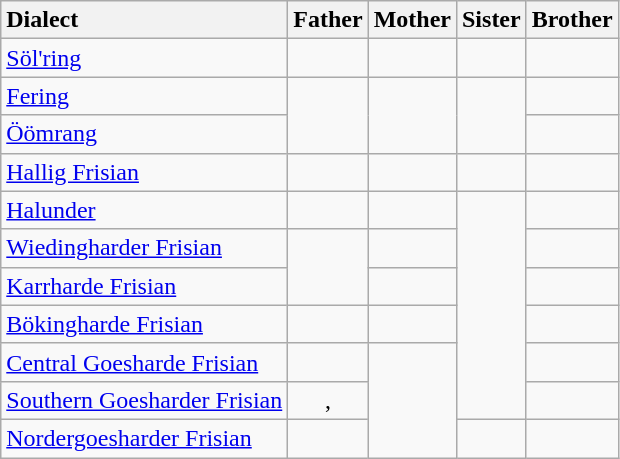<table class="wikitable">
<tr>
<th style="text-align:left">Dialect</th>
<th style="text-align:center">Father</th>
<th style="text-align:center">Mother</th>
<th style="text-align:center">Sister</th>
<th style="text-align:center">Brother</th>
</tr>
<tr style="vertical-align:middle">
<td style="text-align:left"><a href='#'>Söl'ring</a></td>
<td style="text-align:center"></td>
<td style="text-align:center"></td>
<td style="text-align:center"></td>
<td style="text-align:center"></td>
</tr>
<tr style="vertical-align:middle">
<td style="text-align:left"><a href='#'>Fering</a></td>
<td rowspan="2" style="text-align:center"></td>
<td rowspan="2" style="text-align:center"></td>
<td rowspan="2" style="text-align:center"></td>
<td style="text-align:center"></td>
</tr>
<tr style="vertical-align:middle">
<td style="text-align:left"><a href='#'>Öömrang</a></td>
<td style="text-align:center"></td>
</tr>
<tr style="vertical-align:middle">
<td style="text-align:left"><a href='#'>Hallig Frisian</a></td>
<td style="text-align:center"></td>
<td style="text-align:center"></td>
<td style="text-align:center"></td>
<td style="text-align:center"></td>
</tr>
<tr style="vertical-align:middle">
<td style="text-align:left"><a href='#'>Halunder</a></td>
<td style="text-align:center"></td>
<td style="text-align:center"></td>
<td rowspan="6" style="text-align:center"></td>
<td style="text-align:center"></td>
</tr>
<tr style="vertical-align:middle">
<td style="text-align:left"><a href='#'>Wiedingharder Frisian</a></td>
<td rowspan="2" style="text-align:center"></td>
<td style="text-align:center"></td>
<td style="text-align:center"></td>
</tr>
<tr style="vertical-align:middle">
<td style="text-align:left"><a href='#'>Karrharde Frisian</a></td>
<td style="text-align:center"></td>
<td style="text-align:center"></td>
</tr>
<tr style="vertical-align:middle">
<td style="text-align:left"><a href='#'>Bökingharde Frisian</a></td>
<td style="text-align:center"></td>
<td style="text-align:center"></td>
<td style="text-align:center"></td>
</tr>
<tr style="vertical-align:middle">
<td style="text-align:left"><a href='#'>Central Goesharde Frisian</a></td>
<td style="text-align:center"></td>
<td rowspan="3" style="text-align:center"></td>
<td style="text-align:center"></td>
</tr>
<tr style="vertical-align:middle">
<td style="text-align:left"><a href='#'>Southern Goesharder Frisian</a></td>
<td style="text-align:center">, </td>
<td style="text-align:center"></td>
</tr>
<tr style="vertical-align:middle">
<td style="text-align:left"><a href='#'>Nordergoesharder Frisian</a></td>
<td style="text-align:center"></td>
<td style="text-align:center"></td>
<td style="text-align:center"></td>
</tr>
</table>
